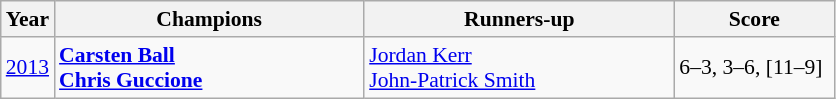<table class="wikitable" style="font-size:90%">
<tr>
<th>Year</th>
<th width="200">Champions</th>
<th width="200">Runners-up</th>
<th width="100">Score</th>
</tr>
<tr>
<td><a href='#'>2013</a></td>
<td> <strong><a href='#'>Carsten Ball</a></strong> <br>  <strong><a href='#'>Chris Guccione</a></strong></td>
<td> <a href='#'>Jordan Kerr</a> <br>  <a href='#'>John-Patrick Smith</a></td>
<td>6–3, 3–6, [11–9]</td>
</tr>
</table>
